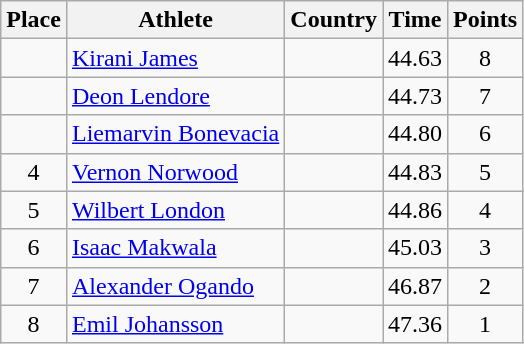<table class="wikitable">
<tr>
<th>Place</th>
<th>Athlete</th>
<th>Country</th>
<th>Time</th>
<th>Points</th>
</tr>
<tr>
<td align=center></td>
<td><a href='#'>Kirani James</a></td>
<td></td>
<td>44.63</td>
<td align=center>8</td>
</tr>
<tr>
<td align=center></td>
<td><a href='#'>Deon Lendore</a></td>
<td></td>
<td>44.73</td>
<td align=center>7</td>
</tr>
<tr>
<td align=center></td>
<td><a href='#'>Liemarvin Bonevacia</a></td>
<td></td>
<td>44.80</td>
<td align=center>6</td>
</tr>
<tr>
<td align=center>4</td>
<td><a href='#'>Vernon Norwood</a></td>
<td></td>
<td>44.83</td>
<td align=center>5</td>
</tr>
<tr>
<td align=center>5</td>
<td><a href='#'>Wilbert London</a></td>
<td></td>
<td>44.86</td>
<td align=center>4</td>
</tr>
<tr>
<td align=center>6</td>
<td><a href='#'>Isaac Makwala</a></td>
<td></td>
<td>45.03</td>
<td align=center>3</td>
</tr>
<tr>
<td align=center>7</td>
<td><a href='#'>Alexander Ogando</a></td>
<td></td>
<td>46.87</td>
<td align=center>2</td>
</tr>
<tr>
<td align=center>8</td>
<td><a href='#'>Emil Johansson</a></td>
<td></td>
<td>47.36</td>
<td align=center>1</td>
</tr>
</table>
